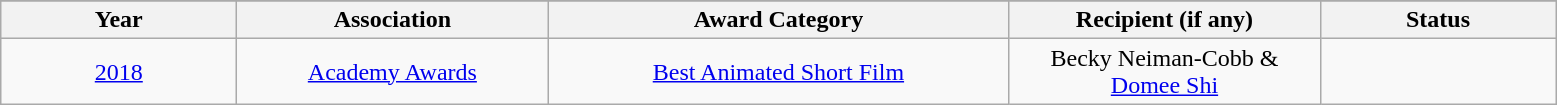<table class="wikitable sortable" style="text-align: center">
<tr>
</tr>
<tr>
<th width="150"><strong>Year</strong></th>
<th width="200"><strong>Association</strong></th>
<th width="300"><strong>Award Category</strong></th>
<th width="200"><strong>Recipient (if any)</strong></th>
<th width="150"><strong>Status</strong></th>
</tr>
<tr>
<td><a href='#'>2018</a></td>
<td><a href='#'>Academy Awards</a></td>
<td><a href='#'>Best Animated
Short Film</a></td>
<td>Becky Neiman-Cobb & <a href='#'>Domee Shi</a></td>
<td></td>
</tr>
</table>
